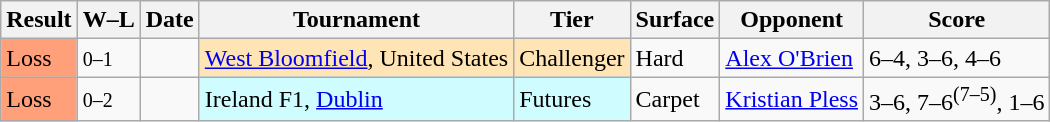<table class="sortable wikitable">
<tr>
<th>Result</th>
<th class="unsortable">W–L</th>
<th>Date</th>
<th>Tournament</th>
<th>Tier</th>
<th>Surface</th>
<th>Opponent</th>
<th class="unsortable">Score</th>
</tr>
<tr>
<td style="background:#ffa07a;">Loss</td>
<td><small>0–1</small></td>
<td></td>
<td style="background:moccasin;"><a href='#'>West Bloomfield</a>, United States</td>
<td style="background:moccasin;">Challenger</td>
<td>Hard</td>
<td> <a href='#'>Alex O'Brien</a></td>
<td>6–4, 3–6, 4–6</td>
</tr>
<tr>
<td style="background:#ffa07a;">Loss</td>
<td><small>0–2</small></td>
<td></td>
<td style="background:#cffcff;">Ireland F1, <a href='#'>Dublin</a></td>
<td style="background:#cffcff;">Futures</td>
<td>Carpet</td>
<td> <a href='#'>Kristian Pless</a></td>
<td>3–6, 7–6<sup>(7–5)</sup>, 1–6</td>
</tr>
</table>
